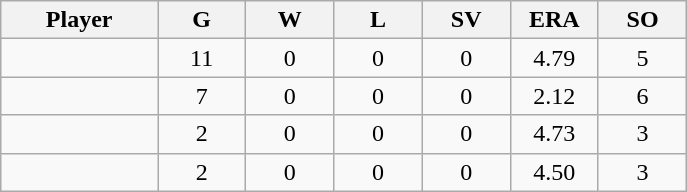<table class="wikitable sortable">
<tr>
<th bgcolor="#DDDDFF" width="16%">Player</th>
<th bgcolor="#DDDDFF" width="9%">G</th>
<th bgcolor="#DDDDFF" width="9%">W</th>
<th bgcolor="#DDDDFF" width="9%">L</th>
<th bgcolor="#DDDDFF" width="9%">SV</th>
<th bgcolor="#DDDDFF" width="9%">ERA</th>
<th bgcolor="#DDDDFF" width="9%">SO</th>
</tr>
<tr align="center">
<td></td>
<td>11</td>
<td>0</td>
<td>0</td>
<td>0</td>
<td>4.79</td>
<td>5</td>
</tr>
<tr align="center">
<td></td>
<td>7</td>
<td>0</td>
<td>0</td>
<td>0</td>
<td>2.12</td>
<td>6</td>
</tr>
<tr align="center">
<td></td>
<td>2</td>
<td>0</td>
<td>0</td>
<td>0</td>
<td>4.73</td>
<td>3</td>
</tr>
<tr align="center">
<td></td>
<td>2</td>
<td>0</td>
<td>0</td>
<td>0</td>
<td>4.50</td>
<td>3</td>
</tr>
</table>
